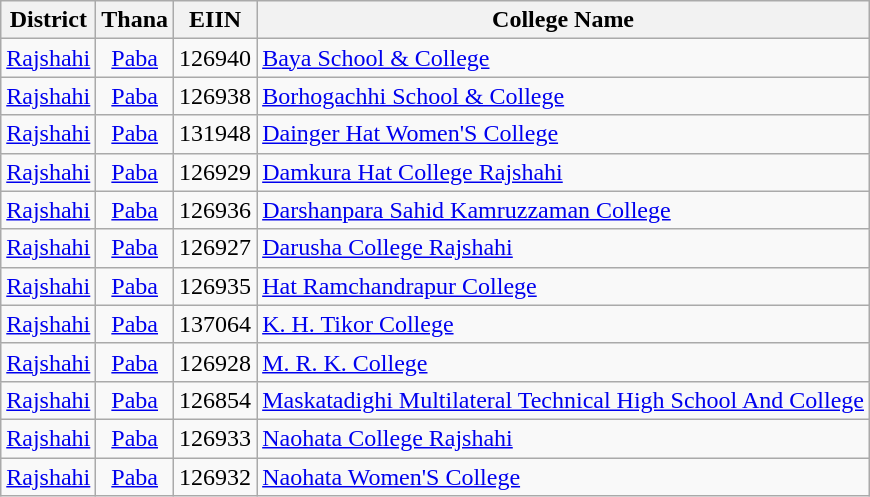<table class="wikitable">
<tr>
<th style="text-align: center;">District</th>
<th style="text-align: center;">Thana</th>
<th style="text-align: center;">EIIN</th>
<th style="text-align: center;">College Name</th>
</tr>
<tr>
<td style="text-align: center;"><a href='#'>Rajshahi</a></td>
<td style="text-align: center;"><a href='#'>Paba</a></td>
<td style="text-align: center;">126940</td>
<td><a href='#'>Baya School & College</a></td>
</tr>
<tr>
<td style="text-align: center;"><a href='#'>Rajshahi</a></td>
<td style="text-align: center;"><a href='#'>Paba</a></td>
<td style="text-align: center;">126938</td>
<td><a href='#'>Borhogachhi School & College</a></td>
</tr>
<tr>
<td style="text-align: center;"><a href='#'>Rajshahi</a></td>
<td style="text-align: center;"><a href='#'>Paba</a></td>
<td style="text-align: center;">131948</td>
<td><a href='#'>Dainger Hat Women'S College</a></td>
</tr>
<tr>
<td style="text-align: center;"><a href='#'>Rajshahi</a></td>
<td style="text-align: center;"><a href='#'>Paba</a></td>
<td style="text-align: center;">126929</td>
<td><a href='#'>Damkura Hat College Rajshahi</a></td>
</tr>
<tr>
<td style="text-align: center;"><a href='#'>Rajshahi</a></td>
<td style="text-align: center;"><a href='#'>Paba</a></td>
<td style="text-align: center;">126936</td>
<td><a href='#'>Darshanpara Sahid Kamruzzaman College</a></td>
</tr>
<tr>
<td style="text-align: center;"><a href='#'>Rajshahi</a></td>
<td style="text-align: center;"><a href='#'>Paba</a></td>
<td style="text-align: center;">126927</td>
<td><a href='#'>Darusha College Rajshahi</a></td>
</tr>
<tr>
<td style="text-align: center;"><a href='#'>Rajshahi</a></td>
<td style="text-align: center;"><a href='#'>Paba</a></td>
<td style="text-align: center;">126935</td>
<td><a href='#'>Hat Ramchandrapur College</a></td>
</tr>
<tr>
<td style="text-align: center;"><a href='#'>Rajshahi</a></td>
<td style="text-align: center;"><a href='#'>Paba</a></td>
<td style="text-align: center;">137064</td>
<td><a href='#'>K. H. Tikor College</a></td>
</tr>
<tr>
<td style="text-align: center;"><a href='#'>Rajshahi</a></td>
<td style="text-align: center;"><a href='#'>Paba</a></td>
<td style="text-align: center;">126928</td>
<td><a href='#'>M. R. K. College</a></td>
</tr>
<tr>
<td style="text-align: center;"><a href='#'>Rajshahi</a></td>
<td style="text-align: center;"><a href='#'>Paba</a></td>
<td style="text-align: center;">126854</td>
<td><a href='#'>Maskatadighi Multilateral Technical High School And College</a></td>
</tr>
<tr>
<td style="text-align: center;"><a href='#'>Rajshahi</a></td>
<td style="text-align: center;"><a href='#'>Paba</a></td>
<td style="text-align: center;">126933</td>
<td><a href='#'>Naohata College Rajshahi</a></td>
</tr>
<tr>
<td style="text-align: center;"><a href='#'>Rajshahi</a></td>
<td style="text-align: center;"><a href='#'>Paba</a></td>
<td style="text-align: center;">126932</td>
<td><a href='#'>Naohata Women'S College</a></td>
</tr>
</table>
